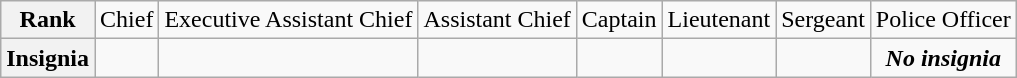<table class="wikitable">
<tr style="text-align:center;">
<th>Rank</th>
<td>Chief</td>
<td>Executive Assistant Chief</td>
<td>Assistant Chief</td>
<td>Captain</td>
<td>Lieutenant</td>
<td>Sergeant</td>
<td>Police Officer</td>
</tr>
<tr style="text-align:center;">
<th>Insignia</th>
<td></td>
<td></td>
<td></td>
<td></td>
<td></td>
<td></td>
<td colspan=2><strong><em>No insignia</em></strong></td>
</tr>
</table>
